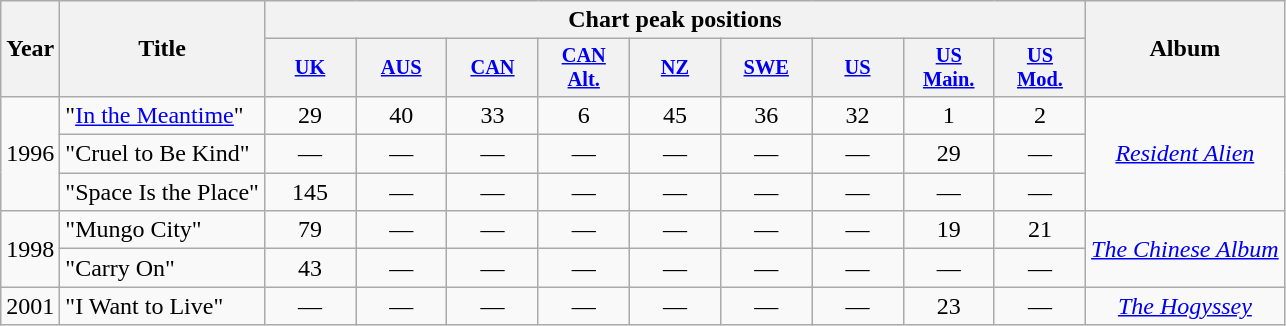<table class="wikitable">
<tr>
<th rowspan="2">Year</th>
<th rowspan="2">Title</th>
<th colspan="9">Chart peak positions</th>
<th rowspan="2">Album</th>
</tr>
<tr>
<th style="width:4em;font-size:85%"><a href='#'>UK</a><br></th>
<th style="width:4em;font-size:85%"><a href='#'>AUS</a><br></th>
<th style="width:4em;font-size:85%"><a href='#'>CAN</a><br></th>
<th style="width:4em;font-size:85%"><a href='#'>CAN<br>Alt.</a><br></th>
<th style="width:4em;font-size:85%"><a href='#'>NZ</a><br></th>
<th style="width:4em;font-size:85%"><a href='#'>SWE</a><br></th>
<th style="width:4em;font-size:85%"><a href='#'>US</a><br></th>
<th style="width:4em;font-size:85%"><a href='#'>US<br>Main.</a><br></th>
<th style="width:4em;font-size:85%"><a href='#'>US<br>Mod.</a><br></th>
</tr>
<tr>
<td rowspan="3" align="center">1996</td>
<td>"<a href='#'>In the Meantime</a>"</td>
<td align="center">29</td>
<td align="center">40</td>
<td align="center">33</td>
<td align="center">6</td>
<td align="center">45</td>
<td align="center">36</td>
<td align="center">32</td>
<td align="center">1</td>
<td align="center">2</td>
<td rowspan="3" align="center"><em><a href='#'>Resident Alien</a></em></td>
</tr>
<tr>
<td>"Cruel to Be Kind"</td>
<td align="center">—</td>
<td align="center">—</td>
<td align="center">—</td>
<td align="center">—</td>
<td align="center">—</td>
<td align="center">—</td>
<td align="center">—</td>
<td align="center">29</td>
<td align="center">—</td>
</tr>
<tr>
<td>"Space Is the Place"</td>
<td align="center">145</td>
<td align="center">—</td>
<td align="center">—</td>
<td align="center">—</td>
<td align="center">—</td>
<td align="center">—</td>
<td align="center">—</td>
<td align="center">—</td>
<td align="center">—</td>
</tr>
<tr>
<td rowspan="2" align="center">1998</td>
<td>"Mungo City"</td>
<td align="center">79</td>
<td align="center">—</td>
<td align="center">—</td>
<td align="center">—</td>
<td align="center">—</td>
<td align="center">—</td>
<td align="center">—</td>
<td align="center">19</td>
<td align="center">21</td>
<td rowspan="2" align="center"><em><a href='#'>The Chinese Album</a></em></td>
</tr>
<tr>
<td>"Carry On"</td>
<td align="center">43</td>
<td align="center">—</td>
<td align="center">—</td>
<td align="center">—</td>
<td align="center">—</td>
<td align="center">—</td>
<td align="center">—</td>
<td align="center">—</td>
<td align="center">—</td>
</tr>
<tr>
<td>2001</td>
<td>"I Want to Live"</td>
<td align="center">—</td>
<td align="center">—</td>
<td align="center">—</td>
<td align="center">—</td>
<td align="center">—</td>
<td align="center">—</td>
<td align="center">—</td>
<td align="center">23</td>
<td align="center">—</td>
<td align="center"><em><a href='#'>The Hogyssey</a></em></td>
</tr>
</table>
